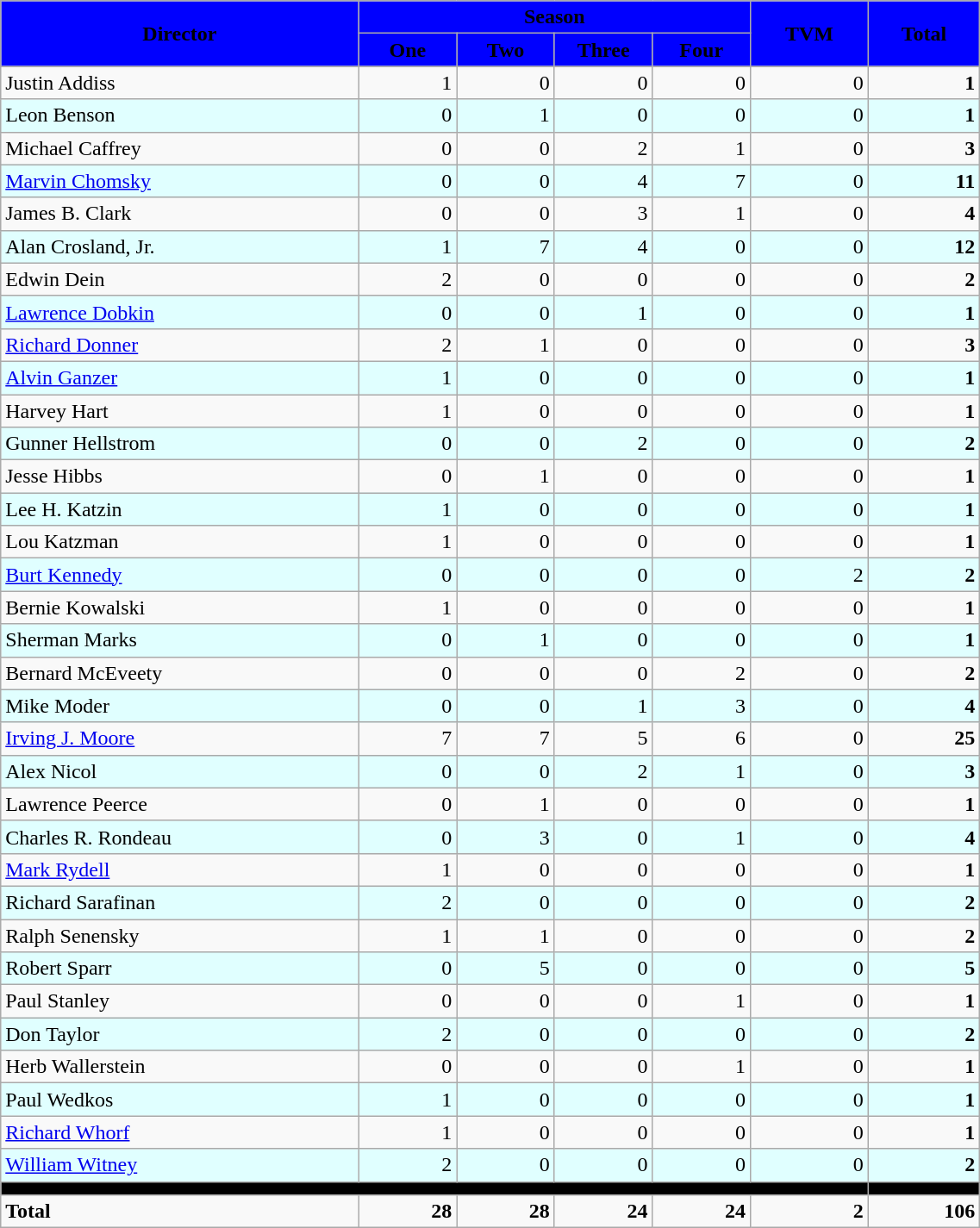<table class="wikitable" style="width:60%;">
<tr style="background:#00f; text-align:center;">
<td rowspan="2"><span><strong>Director</strong></span></td>
<td colspan="4" style="text-align:center;"><span><strong>Season</strong></span></td>
<td rowspan="2" style="text-align:center;"><span><strong>TVM</strong></span></td>
<td style="text-align:center;" rowspan="2"><span><strong>Total</strong></span></td>
</tr>
<tr style="background:#00f; text-align:center;">
<td style="width:10%;"><span><strong>One</strong></span></td>
<td style="text-align:center; width:10%;"><span><strong>Two</strong></span></td>
<td style="text-align:center; width:10%;"><span><strong>Three</strong></span></td>
<td style="text-align:center; width:10%;"><span><strong>Four</strong></span></td>
</tr>
<tr>
<td>Justin Addiss</td>
<td align=right>1</td>
<td align=right>0</td>
<td align=right>0</td>
<td align=right>0</td>
<td align=right>0</td>
<td align=right><strong>1</strong></td>
</tr>
<tr style="background:#e0ffff;">
<td>Leon Benson</td>
<td align=right>0</td>
<td align=right>1</td>
<td align=right>0</td>
<td align=right>0</td>
<td align=right>0</td>
<td align=right><strong>1</strong></td>
</tr>
<tr>
<td>Michael Caffrey</td>
<td align=right>0</td>
<td align=right>0</td>
<td align=right>2</td>
<td align=right>1</td>
<td align=right>0</td>
<td align=right><strong>3</strong></td>
</tr>
<tr style="background:#e0ffff;">
<td><a href='#'>Marvin Chomsky</a></td>
<td align=right>0</td>
<td align=right>0</td>
<td align=right>4</td>
<td align=right>7</td>
<td align=right>0</td>
<td align=right><strong>11</strong></td>
</tr>
<tr>
<td>James B. Clark</td>
<td align=right>0</td>
<td align=right>0</td>
<td align=right>3</td>
<td align=right>1</td>
<td align=right>0</td>
<td align=right><strong>4</strong></td>
</tr>
<tr style="background:#e0ffff;">
<td>Alan Crosland, Jr.</td>
<td align=right>1</td>
<td align=right>7</td>
<td align=right>4</td>
<td align=right>0</td>
<td align=right>0</td>
<td align=right><strong>12</strong></td>
</tr>
<tr>
<td>Edwin Dein</td>
<td align=right>2</td>
<td align=right>0</td>
<td align=right>0</td>
<td align=right>0</td>
<td align=right>0</td>
<td align=right><strong>2</strong></td>
</tr>
<tr style="background:#e0ffff;">
<td><a href='#'>Lawrence Dobkin</a></td>
<td align=right>0</td>
<td align=right>0</td>
<td align=right>1</td>
<td align=right>0</td>
<td align=right>0</td>
<td align=right><strong>1</strong></td>
</tr>
<tr>
<td><a href='#'>Richard Donner</a></td>
<td align=right>2</td>
<td align=right>1</td>
<td align=right>0</td>
<td align=right>0</td>
<td align=right>0</td>
<td align=right><strong>3</strong></td>
</tr>
<tr style="background:#e0ffff;">
<td><a href='#'>Alvin Ganzer</a></td>
<td align=right>1</td>
<td align=right>0</td>
<td align=right>0</td>
<td align=right>0</td>
<td align=right>0</td>
<td align=right><strong>1</strong></td>
</tr>
<tr>
<td>Harvey Hart</td>
<td align=right>1</td>
<td align=right>0</td>
<td align=right>0</td>
<td align=right>0</td>
<td align=right>0</td>
<td align=right><strong>1</strong></td>
</tr>
<tr style="background:#e0ffff;">
<td>Gunner Hellstrom</td>
<td align=right>0</td>
<td align=right>0</td>
<td align=right>2</td>
<td align=right>0</td>
<td align=right>0</td>
<td align=right><strong>2</strong></td>
</tr>
<tr>
<td>Jesse Hibbs</td>
<td align=right>0</td>
<td align=right>1</td>
<td align=right>0</td>
<td align=right>0</td>
<td align=right>0</td>
<td align=right><strong>1</strong></td>
</tr>
<tr style="background:#e0ffff;">
<td>Lee H. Katzin</td>
<td align=right>1</td>
<td align=right>0</td>
<td align=right>0</td>
<td align=right>0</td>
<td align=right>0</td>
<td align=right><strong>1</strong></td>
</tr>
<tr>
<td>Lou Katzman</td>
<td align=right>1</td>
<td align=right>0</td>
<td align=right>0</td>
<td align=right>0</td>
<td align=right>0</td>
<td align=right><strong>1</strong></td>
</tr>
<tr style="background:#e0ffff;">
<td><a href='#'>Burt Kennedy</a></td>
<td align=right>0</td>
<td align=right>0</td>
<td align=right>0</td>
<td align=right>0</td>
<td align=right>2</td>
<td align=right><strong>2</strong></td>
</tr>
<tr>
<td>Bernie Kowalski</td>
<td align=right>1</td>
<td align=right>0</td>
<td align=right>0</td>
<td align=right>0</td>
<td align=right>0</td>
<td align=right><strong>1</strong></td>
</tr>
<tr style="background:#e0ffff;">
<td>Sherman Marks</td>
<td align=right>0</td>
<td align=right>1</td>
<td align=right>0</td>
<td align=right>0</td>
<td align=right>0</td>
<td align=right><strong>1</strong></td>
</tr>
<tr>
<td>Bernard McEveety</td>
<td align=right>0</td>
<td align=right>0</td>
<td align=right>0</td>
<td align=right>2</td>
<td align=right>0</td>
<td align=right><strong>2</strong></td>
</tr>
<tr style="background:#e0ffff;">
<td>Mike Moder</td>
<td align=right>0</td>
<td align=right>0</td>
<td align=right>1</td>
<td align=right>3</td>
<td align=right>0</td>
<td align=right><strong>4</strong></td>
</tr>
<tr>
<td><a href='#'>Irving J. Moore</a></td>
<td align=right>7</td>
<td align=right>7</td>
<td align=right>5</td>
<td align=right>6</td>
<td align=right>0</td>
<td align=right><strong>25</strong></td>
</tr>
<tr style="background:#e0ffff;">
<td>Alex Nicol</td>
<td align=right>0</td>
<td align=right>0</td>
<td align=right>2</td>
<td align=right>1</td>
<td align=right>0</td>
<td align=right><strong>3</strong></td>
</tr>
<tr>
<td>Lawrence Peerce</td>
<td align=right>0</td>
<td align=right>1</td>
<td align=right>0</td>
<td align=right>0</td>
<td align=right>0</td>
<td align=right><strong>1</strong></td>
</tr>
<tr style="background:#e0ffff;">
<td>Charles R. Rondeau</td>
<td align=right>0</td>
<td align=right>3</td>
<td align=right>0</td>
<td align=right>1</td>
<td align=right>0</td>
<td align=right><strong>4</strong></td>
</tr>
<tr>
<td><a href='#'>Mark Rydell</a></td>
<td align=right>1</td>
<td align=right>0</td>
<td align=right>0</td>
<td align=right>0</td>
<td align=right>0</td>
<td align=right><strong>1</strong></td>
</tr>
<tr style="background:#e0ffff;">
<td>Richard Sarafinan</td>
<td align=right>2</td>
<td align=right>0</td>
<td align=right>0</td>
<td align=right>0</td>
<td align=right>0</td>
<td align=right><strong>2</strong></td>
</tr>
<tr>
<td>Ralph Senensky</td>
<td align=right>1</td>
<td align=right>1</td>
<td align=right>0</td>
<td align=right>0</td>
<td align=right>0</td>
<td align=right><strong>2</strong></td>
</tr>
<tr style="background:#e0ffff;">
<td>Robert Sparr</td>
<td align=right>0</td>
<td align=right>5</td>
<td align=right>0</td>
<td align=right>0</td>
<td align=right>0</td>
<td align=right><strong>5</strong></td>
</tr>
<tr>
<td>Paul Stanley</td>
<td align=right>0</td>
<td align=right>0</td>
<td align=right>0</td>
<td align=right>1</td>
<td align=right>0</td>
<td align=right><strong>1</strong></td>
</tr>
<tr style="background:#e0ffff;">
<td>Don Taylor</td>
<td align=right>2</td>
<td align=right>0</td>
<td align=right>0</td>
<td align=right>0</td>
<td align=right>0</td>
<td align=right><strong>2</strong></td>
</tr>
<tr>
<td>Herb Wallerstein</td>
<td align=right>0</td>
<td align=right>0</td>
<td align=right>0</td>
<td align=right>1</td>
<td align=right>0</td>
<td align=right><strong>1</strong></td>
</tr>
<tr style="background:#e0ffff;">
<td>Paul Wedkos</td>
<td align=right>1</td>
<td align=right>0</td>
<td align=right>0</td>
<td align=right>0</td>
<td align=right>0</td>
<td align=right><strong>1</strong></td>
</tr>
<tr>
<td><a href='#'>Richard Whorf</a></td>
<td align=right>1</td>
<td align=right>0</td>
<td align=right>0</td>
<td align=right>0</td>
<td align=right>0</td>
<td align=right><strong>1</strong></td>
</tr>
<tr style="background:#e0ffff;">
<td><a href='#'>William Witney</a></td>
<td align=right>2</td>
<td align=right>0</td>
<td align=right>0</td>
<td align=right>0</td>
<td align=right>0</td>
<td align=right><strong>2</strong></td>
</tr>
<tr style="background:black;">
<td colspan="6" style="height:3px;"></td>
<td style="height:3px; background:black;"></td>
</tr>
<tr>
<td><strong>Total </strong></td>
<td align=right><strong>28</strong></td>
<td align=right><strong>28</strong></td>
<td align=right><strong>24</strong></td>
<td align=right><strong>24</strong></td>
<td align=right><strong>2</strong></td>
<td align=right><strong>106</strong></td>
</tr>
</table>
